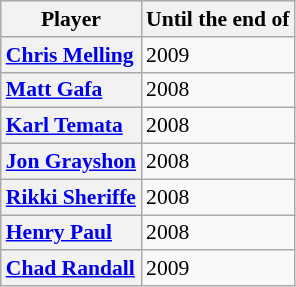<table class="wikitable" style="font-size:90%">
<tr bgcolor="#EEEEEE">
<th>Player</th>
<th>Until the end of</th>
</tr>
<tr>
<th style="text-align:left"><a href='#'>Chris Melling</a></th>
<td>2009</td>
</tr>
<tr>
<th style="text-align:left"><a href='#'>Matt Gafa</a></th>
<td>2008</td>
</tr>
<tr>
<th style="text-align:left"><a href='#'>Karl Temata</a></th>
<td>2008</td>
</tr>
<tr>
<th style="text-align:left"><a href='#'>Jon Grayshon</a></th>
<td>2008</td>
</tr>
<tr>
<th style="text-align:left"><a href='#'>Rikki Sheriffe</a></th>
<td>2008</td>
</tr>
<tr>
<th style="text-align:left"><a href='#'>Henry Paul</a></th>
<td>2008</td>
</tr>
<tr>
<th style="text-align:left"><a href='#'>Chad Randall</a></th>
<td>2009</td>
</tr>
</table>
